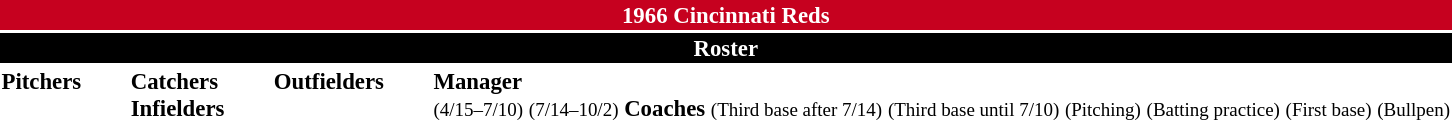<table class="toccolours" style="font-size: 95%;">
<tr>
<th colspan="10" style="background-color: #c6011f; color: white; text-align: center;">1966 Cincinnati Reds</th>
</tr>
<tr>
<td colspan="10" style="background-color: black; color: white; text-align: center;"><strong>Roster</strong></td>
</tr>
<tr>
<td valign="top"><strong>Pitchers</strong><br>













</td>
<td width="25px"></td>
<td valign="top"><strong>Catchers</strong><br>


<strong>Infielders</strong>






</td>
<td width="25px"></td>
<td valign="top"><strong>Outfielders</strong><br>




</td>
<td width="25px"></td>
<td valign="top"><strong>Manager</strong><br> <small>(4/15–7/10)</small>
 <small>(7/14–10/2)</small>
<strong>Coaches</strong>
 <small>(Third base after 7/14)</small>
 <small>(Third base until 7/10)</small>
 <small>(Pitching)</small>
 <small>(Batting practice)</small>
 <small>(First base)</small>
 <small>(Bullpen)</small></td>
</tr>
</table>
